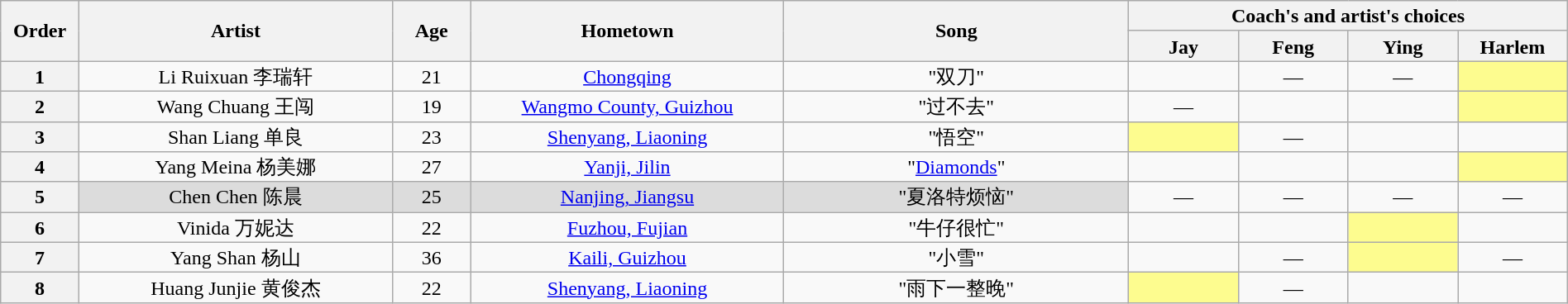<table class="wikitable" style="text-align:center; line-height:17px; width:100%;">
<tr>
<th scope="col" rowspan="2" style="width:05%;">Order</th>
<th scope="col" rowspan="2" style="width:20%;">Artist</th>
<th scope="col" rowspan="2" style="width:05%;">Age</th>
<th scope="col" rowspan="2" style="width:20%;">Hometown</th>
<th scope="col" rowspan="2" style="width:22%;">Song</th>
<th scope="col" colspan="4" style="width:28%;">Coach's and artist's choices</th>
</tr>
<tr>
<th style="width:07%;">Jay</th>
<th style="width:07%;">Feng</th>
<th style="width:07%;">Ying</th>
<th style="width:07%;">Harlem</th>
</tr>
<tr>
<th>1</th>
<td>Li Ruixuan 李瑞轩</td>
<td>21</td>
<td><a href='#'>Chongqing</a></td>
<td>"双刀"</td>
<td><strong></strong></td>
<td>—</td>
<td>—</td>
<td style="background:#fdfc8f;"><strong></strong></td>
</tr>
<tr>
<th>2</th>
<td>Wang Chuang 王闯</td>
<td>19</td>
<td><a href='#'>Wangmo County, Guizhou</a></td>
<td>"过不去"</td>
<td>—</td>
<td><strong></strong></td>
<td><strong></strong></td>
<td style="background:#fdfc8f;"><strong></strong></td>
</tr>
<tr>
<th>3</th>
<td>Shan Liang 单良</td>
<td>23</td>
<td><a href='#'>Shenyang, Liaoning</a></td>
<td>"悟空"</td>
<td style="background:#fdfc8f;"><strong></strong></td>
<td>—</td>
<td><strong></strong></td>
<td><strong></strong></td>
</tr>
<tr>
<th>4</th>
<td>Yang Meina 杨美娜</td>
<td>27</td>
<td><a href='#'>Yanji, Jilin</a></td>
<td>"<a href='#'>Diamonds</a>"</td>
<td><strong></strong></td>
<td><strong></strong></td>
<td><strong></strong></td>
<td style="background:#fdfc8f;"><strong></strong></td>
</tr>
<tr>
<th>5</th>
<td style="background:#DCDCDC;">Chen Chen 陈晨</td>
<td style="background:#DCDCDC;">25</td>
<td style="background:#DCDCDC;"><a href='#'>Nanjing, Jiangsu</a></td>
<td style="background:#DCDCDC;">"夏洛特烦恼"</td>
<td>—</td>
<td>—</td>
<td>—</td>
<td>—</td>
</tr>
<tr>
<th>6</th>
<td>Vinida 万妮达</td>
<td>22</td>
<td><a href='#'>Fuzhou, Fujian</a></td>
<td>"牛仔很忙"</td>
<td><strong></strong></td>
<td><strong></strong></td>
<td style="background:#fdfc8f;"><strong></strong></td>
<td><strong></strong></td>
</tr>
<tr>
<th>7</th>
<td>Yang Shan 杨山</td>
<td>36</td>
<td><a href='#'>Kaili, Guizhou</a></td>
<td>"小雪"</td>
<td><strong></strong></td>
<td>—</td>
<td style="background:#fdfc8f;"><strong></strong></td>
<td>—</td>
</tr>
<tr>
<th>8</th>
<td>Huang Junjie 黄俊杰</td>
<td>22</td>
<td><a href='#'>Shenyang, Liaoning</a></td>
<td>"雨下一整晚"</td>
<td style="background:#fdfc8f;"><strong></strong></td>
<td>—</td>
<td><strong></strong></td>
<td><strong></strong></td>
</tr>
</table>
